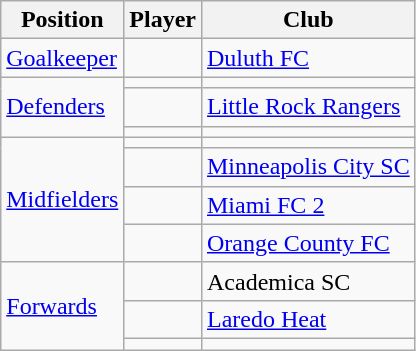<table class="wikitable sortable" border="1">
<tr>
<th>Position</th>
<th>Player</th>
<th>Club</th>
</tr>
<tr>
<td><a href='#'>Goalkeeper</a></td>
<td></td>
<td><a href='#'>Duluth FC</a></td>
</tr>
<tr>
<td rowspan=3><a href='#'>Defenders</a></td>
<td></td>
<td></td>
</tr>
<tr>
<td></td>
<td><a href='#'>Little Rock Rangers</a></td>
</tr>
<tr>
<td></td>
<td></td>
</tr>
<tr>
<td rowspan=4><a href='#'>Midfielders</a></td>
<td></td>
<td></td>
</tr>
<tr>
<td></td>
<td><a href='#'>Minneapolis City SC</a></td>
</tr>
<tr>
<td></td>
<td><a href='#'>Miami FC 2</a></td>
</tr>
<tr>
<td></td>
<td><a href='#'>Orange County FC</a></td>
</tr>
<tr>
<td rowspan=3><a href='#'>Forwards</a></td>
<td></td>
<td>Academica SC</td>
</tr>
<tr>
<td></td>
<td><a href='#'>Laredo Heat</a></td>
</tr>
<tr>
<td></td>
<td></td>
</tr>
</table>
